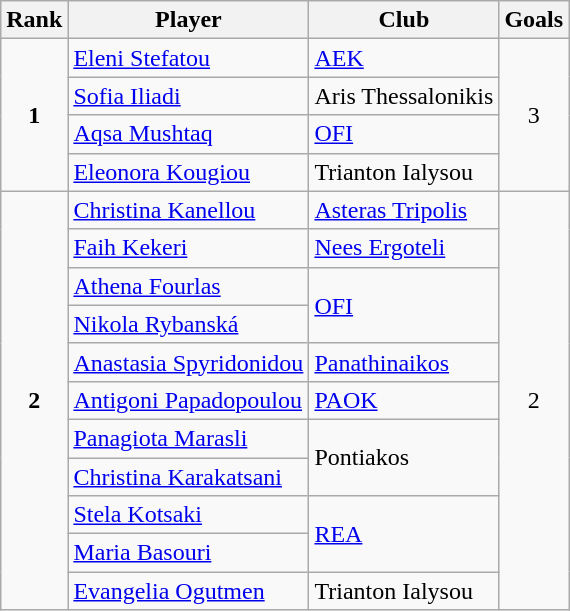<table class="wikitable sortable" style="text-align:center">
<tr>
<th>Rank</th>
<th>Player</th>
<th>Club</th>
<th>Goals</th>
</tr>
<tr>
<td rowspan=4><strong>1</strong></td>
<td align="left"> <a href='#'>Eleni Stefatou</a></td>
<td align="left"><a href='#'>AEK</a></td>
<td rowspan=4>3</td>
</tr>
<tr>
<td align="left"> <a href='#'>Sofia Iliadi</a></td>
<td align="left">Aris Thessalonikis</td>
</tr>
<tr>
<td align="left"> <a href='#'>Aqsa Mushtaq</a></td>
<td align="left"><a href='#'>OFI</a></td>
</tr>
<tr>
<td align="left"> <a href='#'>Eleonora Kougiou</a></td>
<td align="left">Trianton Ialysou</td>
</tr>
<tr>
<td rowspan=11><strong>2</strong></td>
<td align="left"> <a href='#'>Christina Kanellou</a></td>
<td align="left"><a href='#'>Asteras Tripolis</a></td>
<td rowspan=11>2</td>
</tr>
<tr>
<td align="left"> <a href='#'>Faih Kekeri</a></td>
<td align="left"><a href='#'>Nees Ergoteli</a></td>
</tr>
<tr>
<td align="left"> <a href='#'>Athena Fourlas</a></td>
<td rowspan=2 align="left"><a href='#'>OFI</a></td>
</tr>
<tr>
<td align="left"> <a href='#'>Nikola Rybanská</a></td>
</tr>
<tr>
<td align="left"> <a href='#'>Anastasia Spyridonidou</a></td>
<td align="left"><a href='#'>Panathinaikos</a></td>
</tr>
<tr>
<td align="left"> <a href='#'>Antigoni Papadopoulou</a></td>
<td align="left"><a href='#'>PAOK</a></td>
</tr>
<tr>
<td align="left"> <a href='#'>Panagiota Marasli</a></td>
<td rowspan=2 align="left">Pontiakos</td>
</tr>
<tr>
<td align="left"> <a href='#'>Christina Karakatsani</a></td>
</tr>
<tr>
<td align="left"> <a href='#'>Stela Kotsaki</a></td>
<td rowspan=2 align="left"><a href='#'>REA</a></td>
</tr>
<tr>
<td align="left"> <a href='#'>Maria Basouri</a></td>
</tr>
<tr>
<td align="left"> <a href='#'>Evangelia Ogutmen</a></td>
<td align="left">Trianton Ialysou</td>
</tr>
</table>
